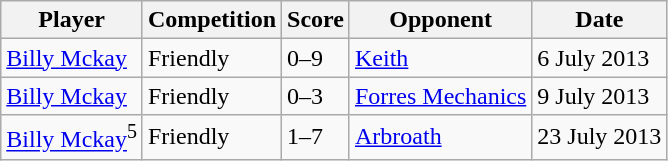<table class="wikitable">
<tr>
<th>Player</th>
<th>Competition</th>
<th>Score</th>
<th>Opponent</th>
<th>Date</th>
</tr>
<tr>
<td> <a href='#'>Billy Mckay</a></td>
<td>Friendly</td>
<td>0–9</td>
<td><a href='#'>Keith</a></td>
<td>6 July 2013</td>
</tr>
<tr>
<td> <a href='#'>Billy Mckay</a></td>
<td>Friendly</td>
<td>0–3</td>
<td><a href='#'>Forres Mechanics</a></td>
<td>9 July 2013</td>
</tr>
<tr>
<td> <a href='#'>Billy Mckay</a><sup>5</sup></td>
<td>Friendly</td>
<td>1–7</td>
<td><a href='#'>Arbroath</a></td>
<td>23 July 2013</td>
</tr>
</table>
